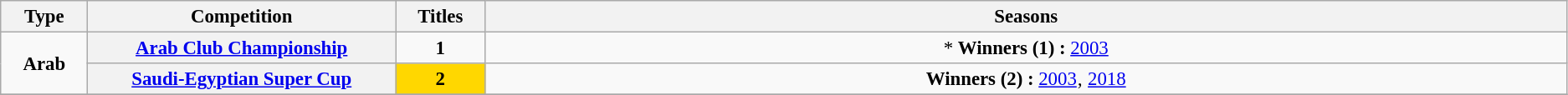<table class="wikitable plainrowheaders" style="font-size:95%; text-align:center;">
<tr>
<th style="width: 1%;">Type</th>
<th style="width: 5%;">Competition</th>
<th style="width: 1%;">Titles</th>
<th style="width: 21%;">Seasons</th>
</tr>
<tr>
<td rowspan="2"><strong>Arab</strong></td>
<th scope=col><a href='#'>Arab Club Championship</a></th>
<td><strong>1</strong></td>
<td>* <strong>Winners (1) :</strong> <a href='#'>2003</a></td>
</tr>
<tr>
<th scope=col><a href='#'>Saudi-Egyptian Super Cup</a></th>
<td bgcolor="gold"><strong>2</strong></td>
<td><strong>Winners (2) :</strong> <a href='#'>2003</a>‚ <a href='#'>2018</a></td>
</tr>
<tr>
</tr>
</table>
